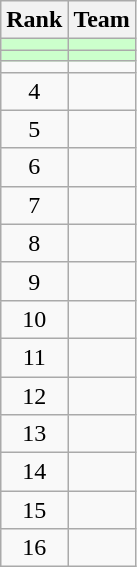<table class="wikitable" style="text-align: center">
<tr>
<th>Rank</th>
<th>Team</th>
</tr>
<tr bgcolor=ccffcc>
<td></td>
<td align=left></td>
</tr>
<tr bgcolor=ccffcc>
<td></td>
<td align=left></td>
</tr>
<tr>
<td></td>
<td align=left></td>
</tr>
<tr>
<td>4</td>
<td align=left></td>
</tr>
<tr>
<td>5</td>
<td align=left></td>
</tr>
<tr>
<td>6</td>
<td align=left></td>
</tr>
<tr>
<td>7</td>
<td align=left></td>
</tr>
<tr>
<td>8</td>
<td align=left></td>
</tr>
<tr>
<td>9</td>
<td align=left></td>
</tr>
<tr>
<td>10</td>
<td align=left></td>
</tr>
<tr>
<td>11</td>
<td align=left></td>
</tr>
<tr>
<td>12</td>
<td align=left></td>
</tr>
<tr>
<td>13</td>
<td align=left></td>
</tr>
<tr>
<td>14</td>
<td align=left></td>
</tr>
<tr>
<td>15</td>
<td align=left></td>
</tr>
<tr>
<td>16</td>
<td align=left></td>
</tr>
</table>
